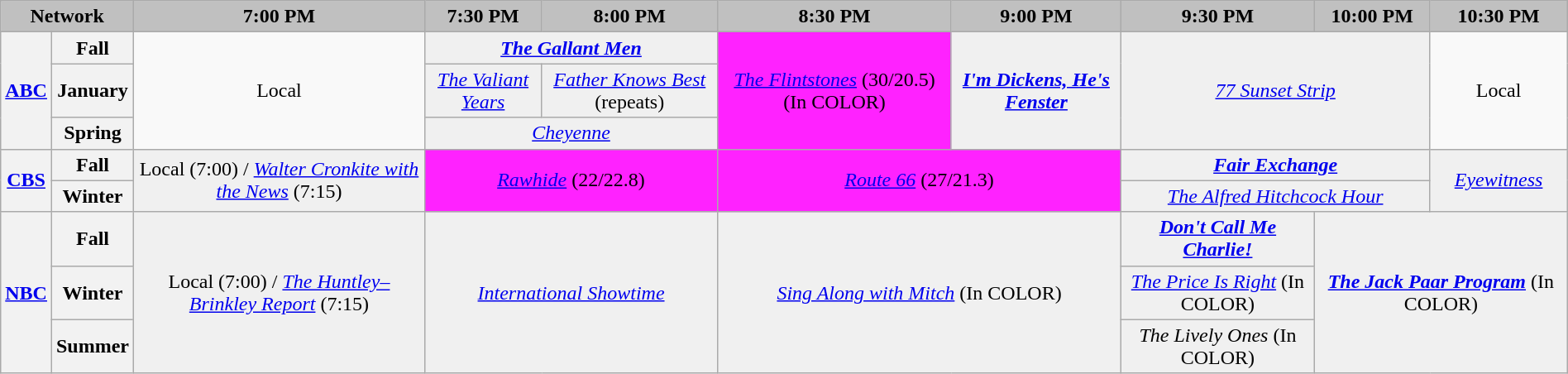<table class="wikitable" style="width:100%;margin-right:0;text-align:center">
<tr>
<th colspan="2" style="background-color:#C0C0C0;text-align:center">Network</th>
<th style="background-color:#C0C0C0;text-align:center">7:00 PM</th>
<th style="background-color:#C0C0C0;text-align:center">7:30 PM</th>
<th style="background-color:#C0C0C0;text-align:center">8:00 PM</th>
<th style="background-color:#C0C0C0;text-align:center">8:30 PM</th>
<th style="background-color:#C0C0C0;text-align:center">9:00 PM</th>
<th style="background-color:#C0C0C0;text-align:center">9:30 PM</th>
<th style="background-color:#C0C0C0;text-align:center">10:00 PM</th>
<th style="background-color:#C0C0C0;text-align:center">10:30 PM</th>
</tr>
<tr>
<th rowspan="3"><a href='#'>ABC</a></th>
<th>Fall</th>
<td rowspan=3>Local</td>
<td bgcolor="#F0F0F0" colspan="2"><strong><em><a href='#'>The Gallant Men</a></em></strong></td>
<td bgcolor="#FF22FF" rowspan="3"><em><a href='#'>The Flintstones</a></em> (30/20.5) (In <span>C</span><span>O</span><span>L</span><span>O</span><span>R</span>)</td>
<td bgcolor="#F0F0F0" rowspan="3"><strong><em><a href='#'>I'm Dickens, He's Fenster</a></em></strong></td>
<td bgcolor="#F0F0F0" colspan="2" rowspan="3"><em><a href='#'>77 Sunset Strip</a></em></td>
<td rowspan="3">Local</td>
</tr>
<tr>
<th>January</th>
<td bgcolor="#F0F0F0"><em><a href='#'>The Valiant Years</a></em></td>
<td bgcolor="#F0F0F0"><em><a href='#'>Father Knows Best</a></em> (repeats)</td>
</tr>
<tr>
<th>Spring</th>
<td bgcolor="#F0F0F0" colspan="2"><em><a href='#'>Cheyenne</a></em></td>
</tr>
<tr>
<th rowspan="2"><a href='#'>CBS</a></th>
<th>Fall</th>
<td bgcolor="#F0F0F0" rowspan=2>Local (7:00) / <em><a href='#'>Walter Cronkite with the News</a></em> (7:15)</td>
<td bgcolor="#FF22FF" colspan="2" rowspan="2"><em><a href='#'>Rawhide</a></em> (22/22.8)</td>
<td bgcolor="#FF22FF" colspan="2" rowspan="2"><em><a href='#'>Route 66</a></em> (27/21.3)</td>
<td bgcolor="#F0F0F0" colspan="2"><strong><em><a href='#'>Fair Exchange</a></em></strong></td>
<td bgcolor="#F0F0F0" rowspan="2"><em><a href='#'>Eyewitness</a></em></td>
</tr>
<tr>
<th>Winter</th>
<td bgcolor="#F0F0F0" colspan="2"><em><a href='#'>The Alfred Hitchcock Hour</a></em></td>
</tr>
<tr>
<th rowspan="3"><a href='#'>NBC</a></th>
<th>Fall</th>
<td rowspan="3" bgcolor="#F0F0F0">Local (7:00) / <em><a href='#'>The Huntley–Brinkley Report</a></em> (7:15)</td>
<td colspan="2" rowspan="3" bgcolor="#F0F0F0"><em><a href='#'>International Showtime</a></em></td>
<td colspan="2" rowspan="3" bgcolor="#F0F0F0"><em><a href='#'>Sing Along with Mitch</a></em> (In <span>C</span><span>O</span><span>L</span><span>O</span><span>R</span>)</td>
<td bgcolor="#F0F0F0"><strong><em><a href='#'>Don't Call Me Charlie!</a></em></strong></td>
<td colspan="2" rowspan="3" bgcolor="#F0F0F0"><strong><em><a href='#'>The Jack Paar Program</a></em></strong> (In <span>C</span><span>O</span><span>L</span><span>O</span><span>R</span>)</td>
</tr>
<tr>
<th>Winter</th>
<td bgcolor="#F0F0F0"><em><a href='#'>The Price Is Right</a></em> (In <span>C</span><span>O</span><span>L</span><span>O</span><span>R</span>)</td>
</tr>
<tr>
<th>Summer</th>
<td bgcolor="#F0F0F0"><em>The Lively Ones</em> (In <span>C</span><span>O</span><span>L</span><span>O</span><span>R</span>)</td>
</tr>
</table>
